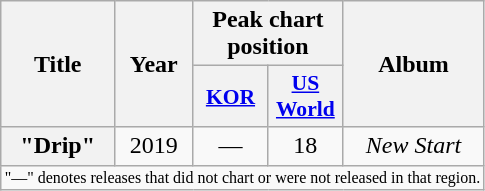<table class="wikitable plainrowheaders" style="text-align:center;">
<tr>
<th scope="col" rowspan="2">Title</th>
<th scope="col" rowspan="2">Year</th>
<th scope="col" colspan="2">Peak chart position</th>
<th scope="col" rowspan="2">Album</th>
</tr>
<tr>
<th scope="col" style="width:3em;font-size:90%;"><a href='#'>KOR</a><br></th>
<th scope="col" style="width:3em;font-size:90%;"><a href='#'>US<br>World</a><br></th>
</tr>
<tr>
<th scope="row">"Drip"</th>
<td>2019</td>
<td>—</td>
<td>18</td>
<td><em>New Start</em></td>
</tr>
<tr>
<td colspan="6" style="font-size:8pt;">"—" denotes releases that did not chart or were not released in that region.</td>
</tr>
</table>
